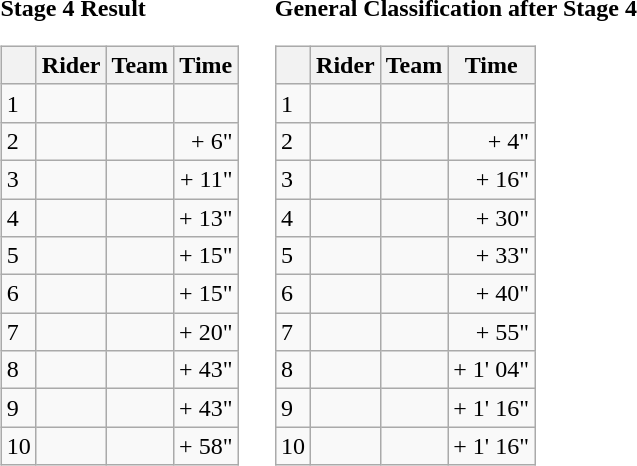<table>
<tr>
<td><strong>Stage 4 Result</strong><br><table class="wikitable">
<tr>
<th></th>
<th>Rider</th>
<th>Team</th>
<th>Time</th>
</tr>
<tr>
<td>1</td>
<td></td>
<td></td>
<td align="right"></td>
</tr>
<tr>
<td>2</td>
<td></td>
<td></td>
<td align="right">+ 6"</td>
</tr>
<tr>
<td>3</td>
<td></td>
<td></td>
<td align="right">+ 11"</td>
</tr>
<tr>
<td>4</td>
<td> </td>
<td></td>
<td align="right">+ 13"</td>
</tr>
<tr>
<td>5</td>
<td></td>
<td></td>
<td align="right">+ 15"</td>
</tr>
<tr>
<td>6</td>
<td></td>
<td></td>
<td align="right">+ 15"</td>
</tr>
<tr>
<td>7</td>
<td></td>
<td></td>
<td align="right">+ 20"</td>
</tr>
<tr>
<td>8</td>
<td></td>
<td></td>
<td align="right">+ 43"</td>
</tr>
<tr>
<td>9</td>
<td></td>
<td></td>
<td align="right">+ 43"</td>
</tr>
<tr>
<td>10</td>
<td></td>
<td></td>
<td align="right">+ 58"</td>
</tr>
</table>
</td>
<td></td>
<td><strong>General Classification after Stage 4</strong><br><table class="wikitable">
<tr>
<th></th>
<th>Rider</th>
<th>Team</th>
<th>Time</th>
</tr>
<tr>
<td>1</td>
<td> </td>
<td></td>
<td align="right"></td>
</tr>
<tr>
<td>2</td>
<td></td>
<td></td>
<td align="right">+ 4"</td>
</tr>
<tr>
<td>3</td>
<td></td>
<td></td>
<td align="right">+ 16"</td>
</tr>
<tr>
<td>4</td>
<td></td>
<td></td>
<td align="right">+ 30"</td>
</tr>
<tr>
<td>5</td>
<td></td>
<td></td>
<td align="right">+ 33"</td>
</tr>
<tr>
<td>6</td>
<td></td>
<td></td>
<td align="right">+ 40"</td>
</tr>
<tr>
<td>7</td>
<td></td>
<td></td>
<td align="right">+ 55"</td>
</tr>
<tr>
<td>8</td>
<td></td>
<td></td>
<td align="right">+ 1' 04"</td>
</tr>
<tr>
<td>9</td>
<td></td>
<td></td>
<td align="right">+ 1' 16"</td>
</tr>
<tr>
<td>10</td>
<td></td>
<td></td>
<td align="right">+ 1' 16"</td>
</tr>
</table>
</td>
</tr>
</table>
